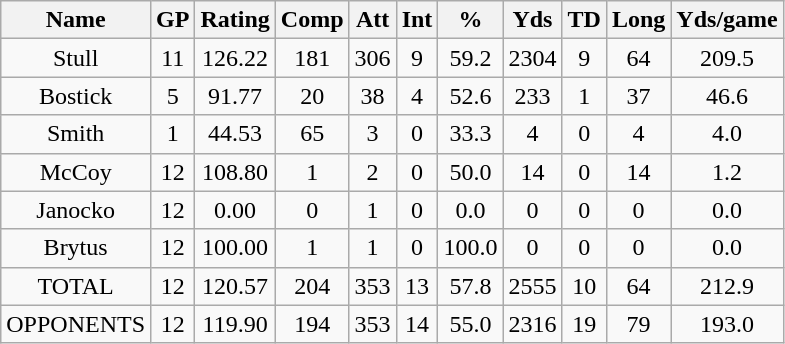<table class="wikitable sortable" style="white-space:nowrap;">
<tr>
<th>Name</th>
<th>GP</th>
<th>Rating</th>
<th>Comp</th>
<th>Att</th>
<th>Int</th>
<th>%</th>
<th>Yds</th>
<th>TD</th>
<th>Long</th>
<th>Yds/game</th>
</tr>
<tr align="center">
<td>Stull</td>
<td>11</td>
<td>126.22</td>
<td>181</td>
<td>306</td>
<td>9</td>
<td>59.2</td>
<td>2304</td>
<td>9</td>
<td>64</td>
<td>209.5</td>
</tr>
<tr align="center">
<td>Bostick</td>
<td>5</td>
<td>91.77</td>
<td>20</td>
<td>38</td>
<td>4</td>
<td>52.6</td>
<td>233</td>
<td>1</td>
<td>37</td>
<td>46.6</td>
</tr>
<tr align="center">
<td>Smith</td>
<td>1</td>
<td>44.53</td>
<td>65</td>
<td>3</td>
<td>0</td>
<td>33.3</td>
<td>4</td>
<td>0</td>
<td>4</td>
<td>4.0</td>
</tr>
<tr align="center">
<td>McCoy</td>
<td>12</td>
<td>108.80</td>
<td>1</td>
<td>2</td>
<td>0</td>
<td>50.0</td>
<td>14</td>
<td>0</td>
<td>14</td>
<td>1.2</td>
</tr>
<tr align="center">
<td>Janocko</td>
<td>12</td>
<td>0.00</td>
<td>0</td>
<td>1</td>
<td>0</td>
<td>0.0</td>
<td>0</td>
<td>0</td>
<td>0</td>
<td>0.0</td>
</tr>
<tr align="center">
<td>Brytus</td>
<td>12</td>
<td>100.00</td>
<td>1</td>
<td>1</td>
<td>0</td>
<td>100.0</td>
<td>0</td>
<td>0</td>
<td>0</td>
<td>0.0</td>
</tr>
<tr align="center">
<td>TOTAL</td>
<td>12</td>
<td>120.57</td>
<td>204</td>
<td>353</td>
<td>13</td>
<td>57.8</td>
<td>2555</td>
<td>10</td>
<td>64</td>
<td>212.9</td>
</tr>
<tr align="center">
<td>OPPONENTS</td>
<td>12</td>
<td>119.90</td>
<td>194</td>
<td>353</td>
<td>14</td>
<td>55.0</td>
<td>2316</td>
<td>19</td>
<td>79</td>
<td>193.0</td>
</tr>
</table>
